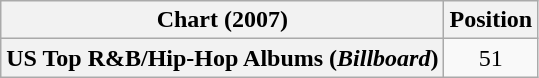<table class="wikitable plainrowheaders" style="text-align:center">
<tr>
<th scope="col">Chart (2007)</th>
<th scope="col">Position</th>
</tr>
<tr>
<th scope="row">US Top R&B/Hip-Hop Albums (<em>Billboard</em>)</th>
<td style="text-align:center">51</td>
</tr>
</table>
